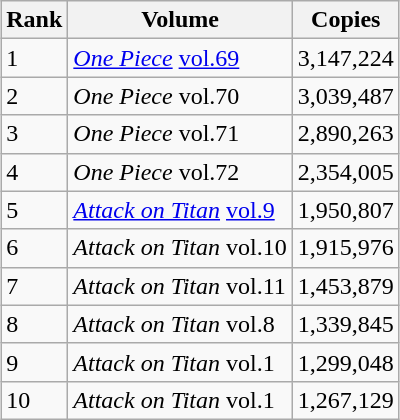<table class="wikitable sortable" style="margin:auto; margin:auto;">
<tr>
<th>Rank</th>
<th>Volume</th>
<th>Copies</th>
</tr>
<tr>
<td>1</td>
<td><em><a href='#'>One Piece</a></em> <a href='#'>vol.69</a></td>
<td>3,147,224</td>
</tr>
<tr>
<td>2</td>
<td><em>One Piece</em> vol.70</td>
<td>3,039,487</td>
</tr>
<tr>
<td>3</td>
<td><em>One Piece</em> vol.71</td>
<td>2,890,263</td>
</tr>
<tr>
<td>4</td>
<td><em>One Piece</em> vol.72</td>
<td>2,354,005</td>
</tr>
<tr>
<td>5</td>
<td><em><a href='#'>Attack on Titan</a></em> <a href='#'>vol.9</a></td>
<td>1,950,807</td>
</tr>
<tr>
<td>6</td>
<td><em>Attack on Titan</em> vol.10</td>
<td>1,915,976</td>
</tr>
<tr>
<td>7</td>
<td><em>Attack on Titan</em> vol.11</td>
<td>1,453,879</td>
</tr>
<tr>
<td>8</td>
<td><em>Attack on Titan</em> vol.8</td>
<td>1,339,845</td>
</tr>
<tr>
<td>9</td>
<td><em>Attack on Titan</em> vol.1</td>
<td>1,299,048</td>
</tr>
<tr>
<td>10</td>
<td><em>Attack on Titan</em> vol.1</td>
<td>1,267,129</td>
</tr>
</table>
